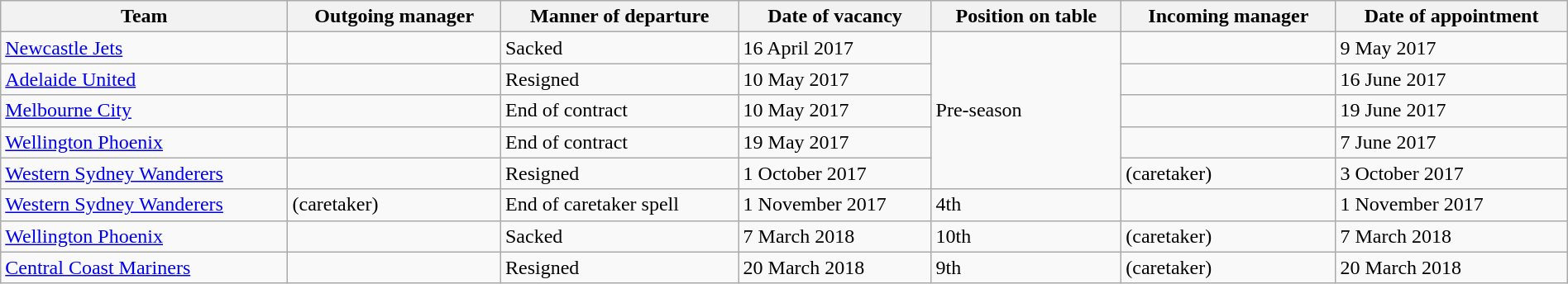<table class="wikitable sortable" style="width:100%;">
<tr>
<th>Team</th>
<th>Outgoing manager</th>
<th>Manner of departure</th>
<th>Date of vacancy</th>
<th>Position on table</th>
<th>Incoming manager</th>
<th>Date of appointment</th>
</tr>
<tr>
<td><a href='#'>Newcastle Jets</a></td>
<td></td>
<td>Sacked</td>
<td>16 April 2017</td>
<td rowspan="5">Pre-season</td>
<td></td>
<td>9 May 2017</td>
</tr>
<tr>
<td><a href='#'>Adelaide United</a></td>
<td></td>
<td>Resigned</td>
<td>10 May 2017</td>
<td></td>
<td>16 June 2017</td>
</tr>
<tr>
<td><a href='#'>Melbourne City</a></td>
<td></td>
<td>End of contract</td>
<td>10 May 2017</td>
<td></td>
<td>19 June 2017</td>
</tr>
<tr>
<td><a href='#'>Wellington Phoenix</a></td>
<td></td>
<td>End of contract</td>
<td>19 May 2017</td>
<td></td>
<td>7 June 2017</td>
</tr>
<tr>
<td><a href='#'>Western Sydney Wanderers</a></td>
<td></td>
<td>Resigned</td>
<td>1 October 2017</td>
<td> (caretaker)</td>
<td>3 October 2017</td>
</tr>
<tr>
<td><a href='#'>Western Sydney Wanderers</a></td>
<td> (caretaker)</td>
<td>End of caretaker spell</td>
<td>1 November 2017</td>
<td>4th</td>
<td></td>
<td>1 November 2017</td>
</tr>
<tr>
<td><a href='#'>Wellington Phoenix</a></td>
<td></td>
<td>Sacked</td>
<td>7 March 2018</td>
<td>10th</td>
<td> (caretaker)</td>
<td>7 March 2018</td>
</tr>
<tr>
<td><a href='#'>Central Coast Mariners</a></td>
<td></td>
<td>Resigned</td>
<td>20 March 2018</td>
<td>9th</td>
<td> (caretaker)</td>
<td>20 March 2018</td>
</tr>
</table>
